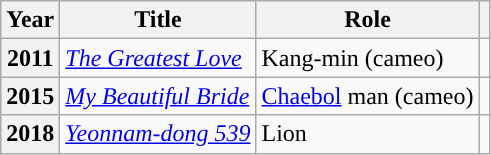<table class="wikitable sortable plainrowheaders">
<tr>
<th scope="col">Year</th>
<th scope="col">Title</th>
<th scope="col">Role</th>
<th class="unsortable" scope="col"></th>
</tr>
<tr>
<th scope="row">2011</th>
<td><em><a href='#'>The Greatest Love</a></em></td>
<td>Kang-min (cameo)</td>
<td></td>
</tr>
<tr>
<th scope="row">2015</th>
<td><em><a href='#'>My Beautiful Bride</a></em></td>
<td><a href='#'>Chaebol</a> man (cameo)</td>
<td></td>
</tr>
<tr>
<th scope="row">2018</th>
<td><em><a href='#'>Yeonnam-dong 539</a></em></td>
<td>Lion</td>
<td></td>
</tr>
</table>
